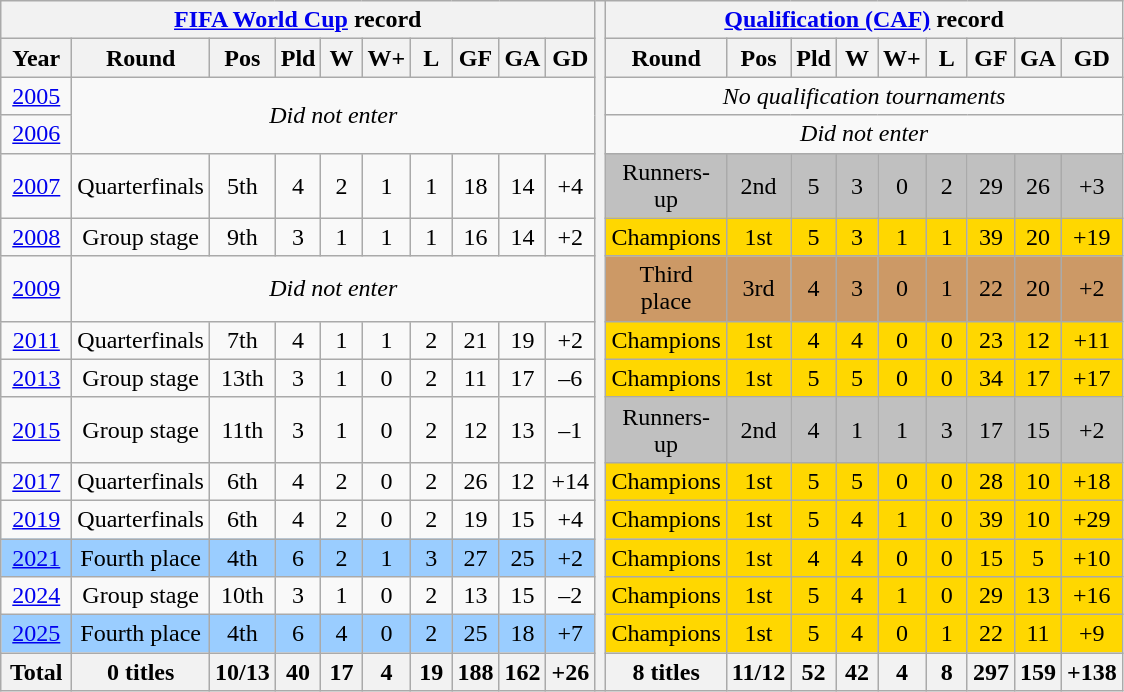<table class="wikitable" style="text-align: center;">
<tr>
<th colspan=10><a href='#'>FIFA World Cup</a> record</th>
<th width=1% rowspan="16"></th>
<th colspan=10><a href='#'>Qualification (CAF)</a> record</th>
</tr>
<tr>
<th width=40>Year</th>
<th width=50>Round</th>
<th width=20>Pos</th>
<th width=20>Pld</th>
<th width=20>W</th>
<th width=20>W+</th>
<th width=20>L</th>
<th width=20>GF</th>
<th width=20>GA</th>
<th width=20>GD</th>
<th width=50>Round</th>
<th width=20>Pos</th>
<th width=20>Pld</th>
<th width=20>W</th>
<th width=20>W+</th>
<th width=20>L</th>
<th width=20>GF</th>
<th width=20>GA</th>
<th width=20>GD</th>
</tr>
<tr>
<td> <a href='#'>2005</a></td>
<td rowspan=2 colspan=9><em>Did not enter</em></td>
<td colspan=9><em>No qualification tournaments</em></td>
</tr>
<tr>
<td> <a href='#'>2006</a></td>
<td colspan=9><em>Did not enter</em></td>
</tr>
<tr>
<td> <a href='#'>2007</a></td>
<td>Quarterfinals</td>
<td>5th</td>
<td>4</td>
<td>2</td>
<td>1</td>
<td>1</td>
<td>18</td>
<td>14</td>
<td>+4</td>
<td bgcolor=silver>Runners-up</td>
<td bgcolor=silver>2nd</td>
<td bgcolor=silver>5</td>
<td bgcolor=silver>3</td>
<td bgcolor=silver>0</td>
<td bgcolor=silver>2</td>
<td bgcolor=silver>29</td>
<td bgcolor=silver>26</td>
<td bgcolor=silver>+3</td>
</tr>
<tr>
<td> <a href='#'>2008</a></td>
<td>Group stage</td>
<td>9th</td>
<td>3</td>
<td>1</td>
<td>1</td>
<td>1</td>
<td>16</td>
<td>14</td>
<td>+2</td>
<td bgcolor=gold>Champions</td>
<td bgcolor=gold>1st</td>
<td bgcolor=gold>5</td>
<td bgcolor=gold>3</td>
<td bgcolor=gold>1</td>
<td bgcolor=gold>1</td>
<td bgcolor=gold>39</td>
<td bgcolor=gold>20</td>
<td bgcolor=gold>+19</td>
</tr>
<tr>
<td> <a href='#'>2009</a></td>
<td colspan=9><em>Did not enter</em></td>
<td bgcolor=#c96>Third place</td>
<td bgcolor=#c96>3rd</td>
<td bgcolor=#c96>4</td>
<td bgcolor=#c96>3</td>
<td bgcolor=#c96>0</td>
<td bgcolor=#c96>1</td>
<td bgcolor=#c96>22</td>
<td bgcolor=#c96>20</td>
<td bgcolor=#c96>+2</td>
</tr>
<tr>
<td> <a href='#'>2011</a></td>
<td>Quarterfinals</td>
<td>7th</td>
<td>4</td>
<td>1</td>
<td>1</td>
<td>2</td>
<td>21</td>
<td>19</td>
<td>+2</td>
<td bgcolor=gold>Champions</td>
<td bgcolor=gold>1st</td>
<td bgcolor=gold>4</td>
<td bgcolor=gold>4</td>
<td bgcolor=gold>0</td>
<td bgcolor=gold>0</td>
<td bgcolor=gold>23</td>
<td bgcolor=gold>12</td>
<td bgcolor=gold>+11</td>
</tr>
<tr>
<td> <a href='#'>2013</a></td>
<td>Group stage</td>
<td>13th</td>
<td>3</td>
<td>1</td>
<td>0</td>
<td>2</td>
<td>11</td>
<td>17</td>
<td>–6</td>
<td bgcolor=gold>Champions</td>
<td bgcolor=gold>1st</td>
<td bgcolor=gold>5</td>
<td bgcolor=gold>5</td>
<td bgcolor=gold>0</td>
<td bgcolor=gold>0</td>
<td bgcolor=gold>34</td>
<td bgcolor=gold>17</td>
<td bgcolor=gold>+17</td>
</tr>
<tr>
<td> <a href='#'>2015</a></td>
<td>Group stage</td>
<td>11th</td>
<td>3</td>
<td>1</td>
<td>0</td>
<td>2</td>
<td>12</td>
<td>13</td>
<td>–1</td>
<td bgcolor=silver>Runners-up</td>
<td bgcolor=silver>2nd</td>
<td bgcolor=silver>4</td>
<td bgcolor=silver>1</td>
<td bgcolor=silver>1</td>
<td bgcolor=silver>3</td>
<td bgcolor=silver>17</td>
<td bgcolor=silver>15</td>
<td bgcolor=silver>+2</td>
</tr>
<tr>
<td> <a href='#'>2017</a></td>
<td>Quarterfinals</td>
<td>6th</td>
<td>4</td>
<td>2</td>
<td>0</td>
<td>2</td>
<td>26</td>
<td>12</td>
<td>+14</td>
<td bgcolor=gold>Champions</td>
<td bgcolor=gold>1st</td>
<td bgcolor=gold>5</td>
<td bgcolor=gold>5</td>
<td bgcolor=gold>0</td>
<td bgcolor=gold>0</td>
<td bgcolor=gold>28</td>
<td bgcolor=gold>10</td>
<td bgcolor=gold>+18</td>
</tr>
<tr>
<td> <a href='#'>2019</a></td>
<td>Quarterfinals</td>
<td>6th</td>
<td>4</td>
<td>2</td>
<td>0</td>
<td>2</td>
<td>19</td>
<td>15</td>
<td>+4</td>
<td bgcolor=gold>Champions</td>
<td bgcolor=gold>1st</td>
<td bgcolor=gold>5</td>
<td bgcolor=gold>4</td>
<td bgcolor=gold>1</td>
<td bgcolor=gold>0</td>
<td bgcolor=gold>39</td>
<td bgcolor=gold>10</td>
<td bgcolor=gold>+29</td>
</tr>
<tr bgcolor=#9acdff>
<td> <a href='#'>2021</a></td>
<td>Fourth place</td>
<td>4th</td>
<td>6</td>
<td>2</td>
<td>1</td>
<td>3</td>
<td>27</td>
<td>25</td>
<td>+2</td>
<td bgcolor="gold">Champions</td>
<td bgcolor=gold>1st</td>
<td bgcolor=gold>4</td>
<td bgcolor=gold>4</td>
<td bgcolor=gold>0</td>
<td bgcolor=gold>0</td>
<td bgcolor=gold>15</td>
<td bgcolor=gold>5</td>
<td bgcolor=gold>+10</td>
</tr>
<tr>
<td> <a href='#'>2024</a></td>
<td>Group stage</td>
<td>10th</td>
<td>3</td>
<td>1</td>
<td>0</td>
<td>2</td>
<td>13</td>
<td>15</td>
<td>–2</td>
<td bgcolor=gold>Champions</td>
<td bgcolor=gold>1st</td>
<td bgcolor=gold>5</td>
<td bgcolor=gold>4</td>
<td bgcolor=gold>1</td>
<td bgcolor=gold>0</td>
<td bgcolor=gold>29</td>
<td bgcolor=gold>13</td>
<td bgcolor=gold>+16</td>
</tr>
<tr bgcolor=#9acdff>
<td> <a href='#'>2025</a></td>
<td>Fourth place</td>
<td>4th</td>
<td>6</td>
<td>4</td>
<td>0</td>
<td>2</td>
<td>25</td>
<td>18</td>
<td>+7</td>
<td bgcolor=gold>Champions</td>
<td bgcolor=gold>1st</td>
<td bgcolor=gold>5</td>
<td bgcolor=gold>4</td>
<td bgcolor=gold>0</td>
<td bgcolor=gold>1</td>
<td bgcolor=gold>22</td>
<td bgcolor=gold>11</td>
<td bgcolor=gold>+9</td>
</tr>
<tr>
<th>Total</th>
<th>0 titles</th>
<th>10/13</th>
<th>40</th>
<th>17</th>
<th>4</th>
<th>19</th>
<th>188</th>
<th>162</th>
<th>+26</th>
<th>8 titles</th>
<th>11/12</th>
<th>52</th>
<th>42</th>
<th>4</th>
<th>8</th>
<th>297</th>
<th>159</th>
<th>+138</th>
</tr>
</table>
